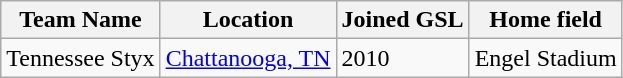<table class="wikitable">
<tr>
<th>Team Name</th>
<th>Location</th>
<th>Joined GSL</th>
<th>Home field</th>
</tr>
<tr>
<td>Tennessee Styx</td>
<td><a href='#'>Chattanooga, TN</a></td>
<td>2010</td>
<td>Engel Stadium</td>
</tr>
</table>
